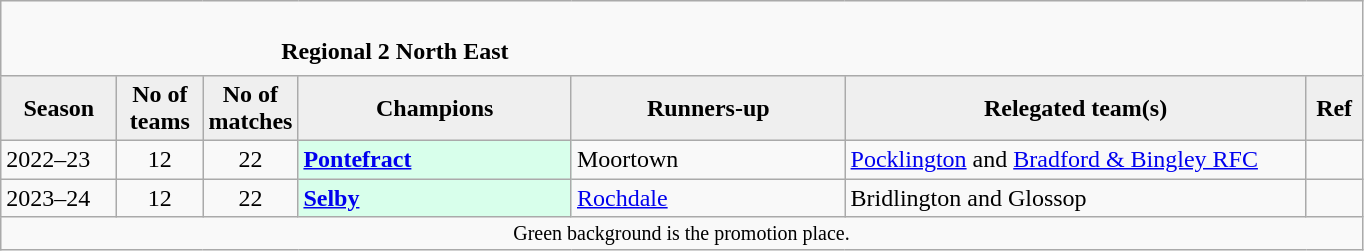<table class="wikitable" style="text-align: left;">
<tr>
<td colspan="11" cellpadding="0" cellspacing="0"><br><table border="0" style="width:100%;" cellpadding="0" cellspacing="0">
<tr>
<td style="width:20%; border:0;"></td>
<td style="border:0;"><strong>Regional 2 North East</strong></td>
<td style="width:20%; border:0;"></td>
</tr>
</table>
</td>
</tr>
<tr>
<th style="background:#efefef; width:70px;">Season</th>
<th style="background:#efefef; width:50px;">No of teams</th>
<th style="background:#efefef; width:50px;">No of matches</th>
<th style="background:#efefef; width:175px;">Champions</th>
<th style="background:#efefef; width:175px;">Runners-up</th>
<th style="background:#efefef; width:300px;">Relegated team(s)</th>
<th style="background:#efefef; width:30px;">Ref</th>
</tr>
<tr align=left>
<td>2022–23</td>
<td style="text-align: center;">12</td>
<td style="text-align: center;">22</td>
<td style="background:#d8ffeb;"><strong><a href='#'>Pontefract</a></strong></td>
<td>Moortown</td>
<td><a href='#'>Pocklington</a> and <a href='#'>Bradford & Bingley RFC</a></td>
<td></td>
</tr>
<tr>
<td>2023–24</td>
<td style="text-align: center;">12</td>
<td style="text-align: center;">22</td>
<td style="background:#d8ffeb;"><strong><a href='#'>Selby</a></strong></td>
<td><a href='#'>Rochdale</a></td>
<td>Bridlington and Glossop</td>
<td></td>
</tr>
<tr>
<td colspan="15"  style="border:0; font-size:smaller; text-align:center;"><span>Green background</span> is the promotion place.</td>
</tr>
</table>
